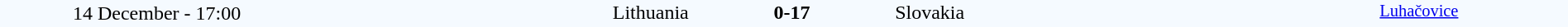<table style="width: 100%; background:#F5FAFF;" cellspacing="0">
<tr>
<td align=center rowspan=3 width=20%>14 December - 17:00</td>
</tr>
<tr>
<td width=24% align=right>Lithuania </td>
<td align=center width=13%><strong>0-17</strong></td>
<td width=24%> Slovakia</td>
<td style=font-size:85% rowspan=3 valign=top align=center><a href='#'>Luhačovice</a></td>
</tr>
<tr style=font-size:85%>
<td align=right valign=top></td>
<td></td>
<td></td>
</tr>
</table>
